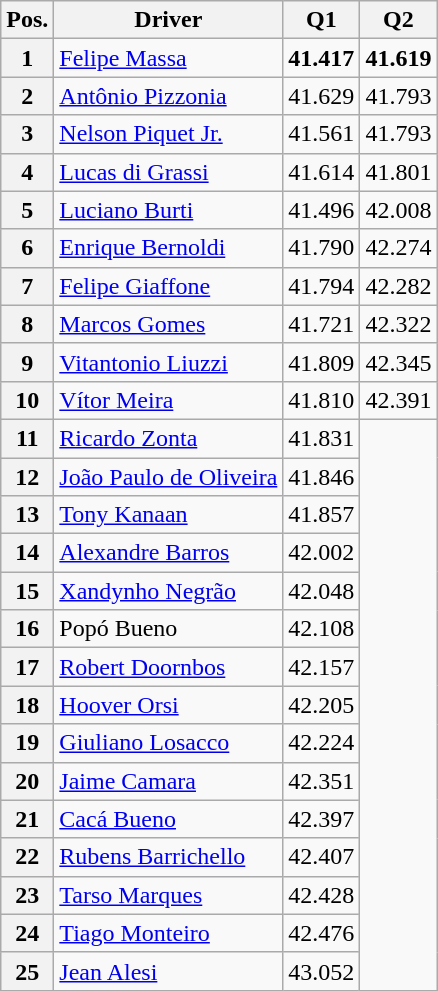<table class="wikitable">
<tr>
<th>Pos.</th>
<th>Driver</th>
<th>Q1</th>
<th>Q2</th>
</tr>
<tr>
<th>1</th>
<td> <a href='#'>Felipe Massa</a></td>
<td><strong>41.417</strong></td>
<td><strong>41.619</strong></td>
</tr>
<tr>
<th>2</th>
<td> <a href='#'>Antônio Pizzonia</a></td>
<td>41.629</td>
<td>41.793</td>
</tr>
<tr>
<th>3</th>
<td> <a href='#'>Nelson Piquet Jr.</a></td>
<td>41.561</td>
<td>41.793</td>
</tr>
<tr>
<th>4</th>
<td> <a href='#'>Lucas di Grassi</a></td>
<td>41.614</td>
<td>41.801</td>
</tr>
<tr>
<th>5</th>
<td> <a href='#'>Luciano Burti</a></td>
<td>41.496</td>
<td>42.008</td>
</tr>
<tr>
<th>6</th>
<td> <a href='#'>Enrique Bernoldi</a></td>
<td>41.790</td>
<td>42.274</td>
</tr>
<tr>
<th>7</th>
<td> <a href='#'>Felipe Giaffone</a></td>
<td>41.794</td>
<td>42.282</td>
</tr>
<tr>
<th>8</th>
<td> <a href='#'>Marcos Gomes</a></td>
<td>41.721</td>
<td>42.322</td>
</tr>
<tr>
<th>9</th>
<td> <a href='#'>Vitantonio Liuzzi</a></td>
<td>41.809</td>
<td>42.345</td>
</tr>
<tr>
<th>10</th>
<td> <a href='#'>Vítor Meira</a></td>
<td>41.810</td>
<td>42.391</td>
</tr>
<tr>
<th>11</th>
<td> <a href='#'>Ricardo Zonta</a></td>
<td>41.831</td>
<td rowspan=15></td>
</tr>
<tr>
<th>12</th>
<td> <a href='#'>João Paulo de Oliveira</a></td>
<td>41.846</td>
</tr>
<tr>
<th>13</th>
<td> <a href='#'>Tony Kanaan</a></td>
<td>41.857</td>
</tr>
<tr>
<th>14</th>
<td> <a href='#'>Alexandre Barros</a></td>
<td>42.002</td>
</tr>
<tr>
<th>15</th>
<td> <a href='#'>Xandynho Negrão</a></td>
<td>42.048</td>
</tr>
<tr>
<th>16</th>
<td> Popó Bueno</td>
<td>42.108</td>
</tr>
<tr>
<th>17</th>
<td> <a href='#'>Robert Doornbos</a></td>
<td>42.157</td>
</tr>
<tr>
<th>18</th>
<td> <a href='#'>Hoover Orsi</a></td>
<td>42.205</td>
</tr>
<tr>
<th>19</th>
<td> <a href='#'>Giuliano Losacco</a></td>
<td>42.224</td>
</tr>
<tr>
<th>20</th>
<td> <a href='#'>Jaime Camara</a></td>
<td>42.351</td>
</tr>
<tr>
<th>21</th>
<td> <a href='#'>Cacá Bueno</a></td>
<td>42.397</td>
</tr>
<tr>
<th>22</th>
<td> <a href='#'>Rubens Barrichello</a></td>
<td>42.407</td>
</tr>
<tr>
<th>23</th>
<td> <a href='#'>Tarso Marques</a></td>
<td>42.428</td>
</tr>
<tr>
<th>24</th>
<td> <a href='#'>Tiago Monteiro</a></td>
<td>42.476</td>
</tr>
<tr>
<th>25</th>
<td> <a href='#'>Jean Alesi</a></td>
<td>43.052</td>
</tr>
</table>
